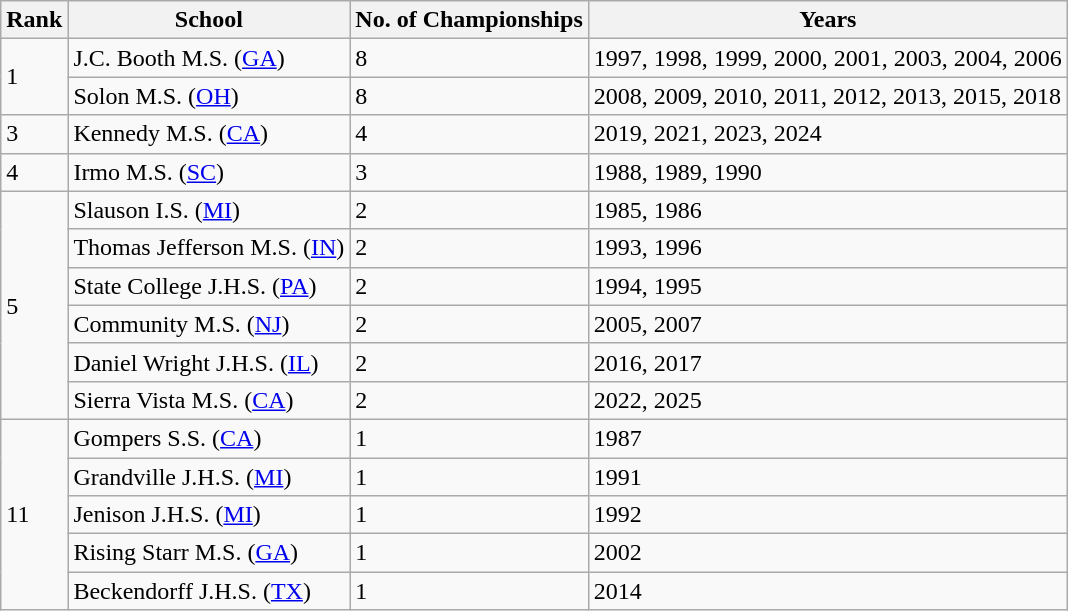<table class="wikitable">
<tr>
<th>Rank</th>
<th>School</th>
<th>No. of Championships</th>
<th>Years</th>
</tr>
<tr>
<td rowspan=2>1</td>
<td>J.C. Booth M.S. (<a href='#'>GA</a>)</td>
<td>8</td>
<td>1997, 1998, 1999, 2000, 2001, 2003, 2004, 2006</td>
</tr>
<tr>
<td>Solon M.S. (<a href='#'>OH</a>)</td>
<td>8</td>
<td>2008, 2009, 2010, 2011, 2012, 2013, 2015, 2018</td>
</tr>
<tr>
<td rowspan="1">3</td>
<td>Kennedy M.S. (<a href='#'>CA</a>)</td>
<td>4</td>
<td>2019, 2021, 2023, 2024</td>
</tr>
<tr>
<td rowspan="1">4</td>
<td>Irmo M.S. (<a href='#'>SC</a>)</td>
<td>3</td>
<td>1988, 1989, 1990</td>
</tr>
<tr>
<td rowspan="6">5</td>
<td>Slauson I.S. (<a href='#'>MI</a>)</td>
<td>2</td>
<td>1985, 1986</td>
</tr>
<tr>
<td>Thomas Jefferson M.S. (<a href='#'>IN</a>)</td>
<td>2</td>
<td>1993, 1996</td>
</tr>
<tr>
<td>State College J.H.S. (<a href='#'>PA</a>)</td>
<td>2</td>
<td>1994, 1995</td>
</tr>
<tr>
<td>Community M.S. (<a href='#'>NJ</a>)</td>
<td>2</td>
<td>2005, 2007</td>
</tr>
<tr>
<td>Daniel Wright J.H.S. (<a href='#'>IL</a>)</td>
<td>2</td>
<td>2016, 2017</td>
</tr>
<tr>
<td>Sierra Vista M.S. (<a href='#'>CA</a>)</td>
<td>2</td>
<td>2022, 2025</td>
</tr>
<tr>
<td rowspan=5>11</td>
<td>Gompers S.S. (<a href='#'>CA</a>)</td>
<td>1</td>
<td>1987</td>
</tr>
<tr>
<td>Grandville J.H.S. (<a href='#'>MI</a>)</td>
<td>1</td>
<td>1991</td>
</tr>
<tr>
<td>Jenison J.H.S. (<a href='#'>MI</a>)</td>
<td>1</td>
<td>1992</td>
</tr>
<tr>
<td>Rising Starr M.S. (<a href='#'>GA</a>)</td>
<td>1</td>
<td>2002</td>
</tr>
<tr>
<td>Beckendorff J.H.S. (<a href='#'>TX</a>)</td>
<td>1</td>
<td>2014</td>
</tr>
</table>
